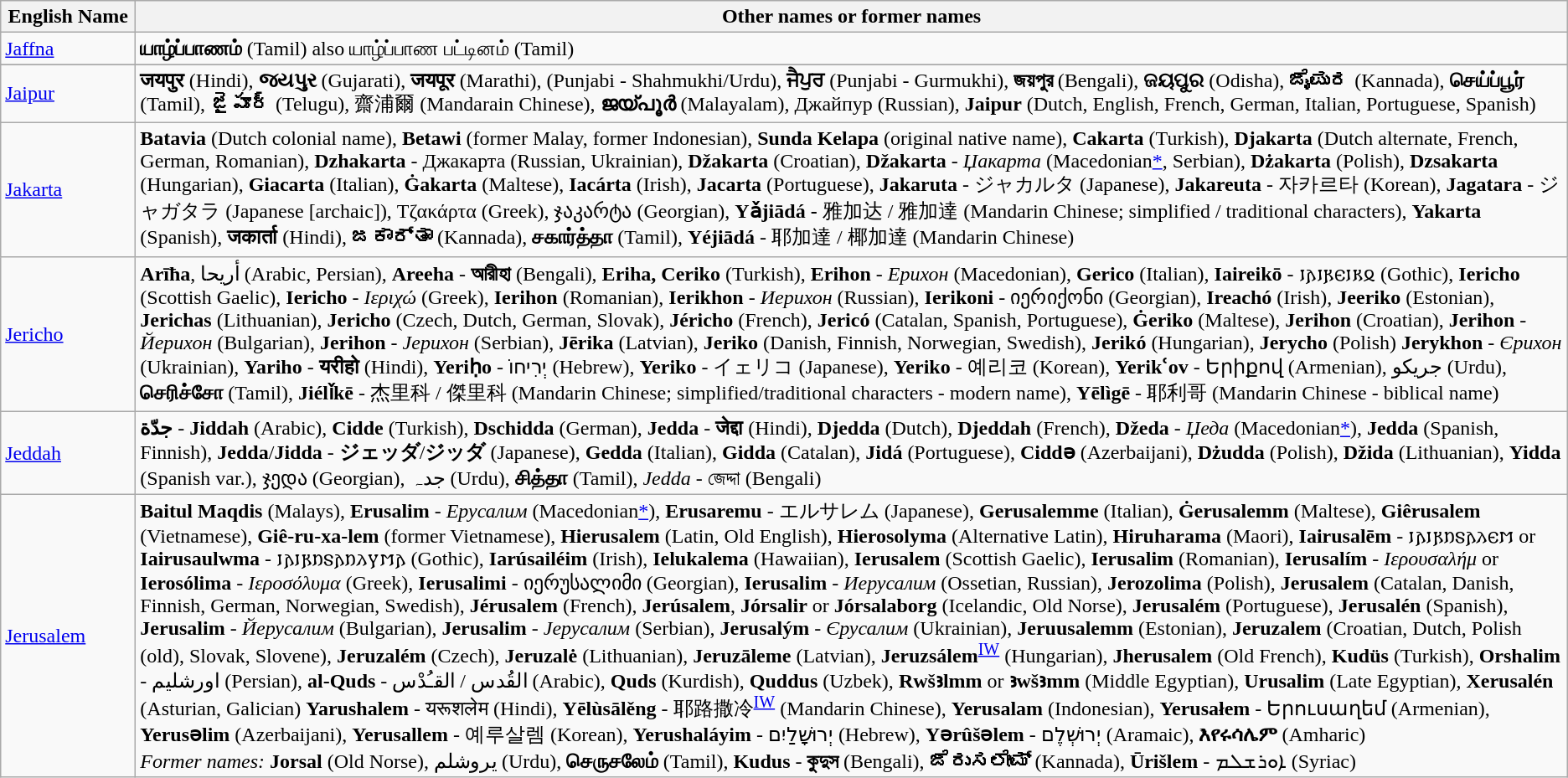<table class="wikitable">
<tr>
<th style="width:100px;">English Name</th>
<th>Other names or former names</th>
</tr>
<tr>
<td> <a href='#'>Jaffna</a></td>
<td><strong>யாழ்ப்பாணம்</strong> (Tamil) also யாழ்ப்பாண பட்டினம் (Tamil)</td>
</tr>
<tr>
</tr>
<tr>
<td> <a href='#'>Jaipur</a></td>
<td><strong>जयपुर</strong> (Hindi), <strong>જયપુર</strong> (Gujarati), <strong>जयपूर</strong> (Marathi),  (Punjabi - Shahmukhi/Urdu), <strong>ਜੈਪੁਰ</strong> (Punjabi - Gurmukhi), <strong>জয়পুর</strong> (Bengali), <strong>ଜୟପୁର</strong> (Odisha), <strong>ಜೈಪುರ</strong> (Kannada), <strong>செய்ப்பூர்</strong> (Tamil), <strong>జైపూర్</strong> (Telugu), 齋浦爾 (Mandarain Chinese), <strong>ജയ്‌പൂർ</strong> (Malayalam), Джайпур (Russian), <strong>Jaipur</strong> (Dutch, English, French, German, Italian, Portuguese, Spanish)</td>
</tr>
<tr>
<td> <a href='#'>Jakarta</a></td>
<td><strong>Batavia</strong> (Dutch colonial name), <strong>Betawi</strong> (former Malay, former Indonesian), <strong>Sunda Kelapa</strong> (original native name), <strong>Cakarta</strong> (Turkish), <strong>Djakarta</strong> (Dutch alternate, French, German, Romanian), <strong>Dzhakarta</strong> - Джакарта (Russian, Ukrainian), <strong>Džakarta</strong> (Croatian), <strong>Džakarta</strong> - <em>Џакарта</em> (Macedonian<a href='#'>*</a>, Serbian), <strong>Dżakarta</strong> (Polish), <strong>Dzsakarta</strong> (Hungarian), <strong>Giacarta</strong> (Italian), <strong>Ġakarta</strong> (Maltese), <strong>Iacárta</strong> (Irish), <strong>Jacarta</strong> (Portuguese), <strong>Jakaruta</strong> - ジャカルタ (Japanese), <strong>Jakareuta</strong> - 자카르타 (Korean), <strong>Jagatara</strong> - ジャガタラ (Japanese [archaic]), Τζακάρτα (Greek), ჯაკარტა (Georgian), <strong>Yǎjiādá -</strong> 雅加达 / 雅加達 (Mandarin Chinese; simplified / traditional characters), <strong>Yakarta</strong> (Spanish), <strong>जकार्ता</strong> (Hindi), <strong>ಜಕಾರ್ತಾ</strong> (Kannada), <strong>சகார்த்தா</strong> (Tamil), <strong>Yéjiādá</strong> - 耶加達 / 椰加達 (Mandarin Chinese)<br></td>
</tr>
<tr>
<td> <a href='#'>Jericho</a></td>
<td><strong>Arīħa</strong>, أريحا (Arabic, Persian), <strong>Areeha</strong> - <strong>আরীহা</strong> (Bengali), <strong>Eriha, Ceriko</strong> (Turkish), <strong>Erihon</strong> - <em>Ерихон</em> (Macedonian), <strong>Gerico</strong> (Italian), <strong>Iaireikō</strong> -  𐌹𐌰𐌹𐍂𐌴𐌹𐌺𐍉 (Gothic), <strong>Iericho</strong> (Scottish Gaelic), <strong>Iericho</strong> - <em>Ιεριχώ</em> (Greek), <strong>Ierihon</strong> (Romanian), <strong>Ierikhon</strong> - <em>Иерихон</em> (Russian), <strong>Ierikoni</strong> - იერიქონი (Georgian), <strong>Ireachó</strong> (Irish), <strong>Jeeriko</strong> (Estonian), <strong>Jerichas</strong> (Lithuanian), <strong>Jericho</strong> (Czech, Dutch, German, Slovak), <strong>Jéricho</strong> (French), <strong>Jericó</strong> (Catalan, Spanish, Portuguese), <strong>Ġeriko</strong> (Maltese), <strong>Jerihon</strong> (Croatian), <strong>Jerihon</strong> - <em>Йерихон</em> (Bulgarian), <strong>Jerihon</strong> - <em> Јерихон</em> (Serbian), <strong>Jērika</strong> (Latvian), <strong>Jeriko</strong> (Danish, Finnish, Norwegian, Swedish), <strong>Jerikó</strong> (Hungarian), <strong>Jerycho</strong> (Polish)  <strong>Jerykhon</strong> - <em>Єрихон</em> (Ukrainian), <strong>Yariho</strong> - <strong>यरीहो</strong> (Hindi), <strong>Yeriḥo</strong> - יְרִיחוֹ (Hebrew), <strong>Yeriko</strong> - イェリコ (Japanese), <strong>Yeriko</strong> - 예리코 (Korean), <strong>Yerikʿov</strong> - Երիքով (Armenian), جریکو (Urdu), <strong>செரிச்சோ</strong> (Tamil), <strong>Jiélǐkē</strong> - 杰里科 / 傑里科 (Mandarin Chinese; simplified/traditional characters - modern name), <strong>Yēlìgē</strong> - 耶利哥 (Mandarin Chinese - biblical name)</td>
</tr>
<tr>
<td> <a href='#'>Jeddah</a></td>
<td><strong>جدّة</strong> - <strong>Jiddah</strong> (Arabic), <strong>Cidde</strong> (Turkish), <strong>Dschidda</strong> (German), <strong>Jedda</strong> - <strong>जेद्दा</strong> (Hindi), <strong>Djedda</strong> (Dutch), <strong>Djeddah</strong> (French), <strong>Džeda</strong> - <em>Џеда</em> (Macedonian<a href='#'>*</a>), <strong>Jedda</strong> (Spanish, Finnish), <strong>Jedda</strong>/<strong>Jidda</strong> - <strong>ジェッダ</strong>/<strong>ジッダ</strong> (Japanese), <strong>Gedda</strong> (Italian), <strong>Gidda</strong> (Catalan), <strong>Jidá</strong> (Portuguese), <strong>Ciddə</strong> (Azerbaijani), <strong>Dżudda</strong> (Polish), <strong>Džida</strong> (Lithuanian), <strong>Yidda</strong> (Spanish var.), ჯედა (Georgian), جدہ (Urdu), <strong>சித்தா</strong> (Tamil), <em>Jedda</em> - জেদ্দা (Bengali)</td>
</tr>
<tr>
<td> <a href='#'>Jerusalem</a></td>
<td><strong>Baitul Maqdis</strong> (Malays), <strong>Erusalim</strong> - <em>Ерусалим</em> (Macedonian<a href='#'>*</a>), <strong>Erusaremu</strong> - エルサレム (Japanese), <strong>Gerusalemme</strong> (Italian), <strong>Ġerusalemm</strong> (Maltese), <strong>Giêrusalem</strong> (Vietnamese), <strong>Giê-ru-xa-lem</strong> (former Vietnamese), <strong>Hierusalem</strong> (Latin, Old English), <strong>Hierosolyma</strong> (Alternative Latin), <strong>Hiruharama</strong> (Maori), <strong>Iairusalēm</strong> - 𐌹𐌰𐌹𐍂𐌿𐍃𐌰𐌻𐌴𐌼 or <strong>Iairusaulwma</strong> - 𐌹𐌰𐌹𐍂𐌿𐍃𐌰𐌿𐌻𐍅𐌼𐌰  (Gothic), <strong>Iarúsailéim</strong> (Irish), <strong>Ielukalema</strong> (Hawaiian), <strong>Ierusalem</strong> (Scottish Gaelic), <strong>Ierusalim</strong> (Romanian), <strong>Ierusalím</strong> - <em>Ιερουσαλήμ</em> or <strong>Ierosólima</strong> - <em>Ιεροσόλυμα</em> (Greek), <strong>Ierusalimi</strong> - იერუსალიმი (Georgian), <strong>Ierusalim</strong> - <em>Иерусалим</em> (Ossetian, Russian), <strong>Jerozolima</strong> (Polish), <strong>Jerusalem</strong> (Catalan, Danish, Finnish, German, Norwegian, Swedish), <strong>Jérusalem</strong> (French), <strong>Jerúsalem</strong>, <strong>Jórsalir</strong> or <strong>Jórsalaborg</strong> (Icelandic, Old Norse), <strong>Jerusalém</strong> (Portuguese), <strong>Jerusalén</strong> (Spanish), <strong>Jerusalim</strong> -  <em>Йерусалим</em> (Bulgarian), <strong>Jerusalim</strong> - <em>Јерусалим</em> (Serbian), <strong>Jerusalým</strong> - <em>Єрусалим</em> (Ukrainian), <strong>Jeruusalemm</strong> (Estonian), <strong>Jeruzalem</strong> (Croatian, Dutch, Polish (old), Slovak, Slovene), <strong>Jeruzalém</strong> (Czech), <strong>Jeruzalė</strong> (Lithuanian), <strong>Jeruzāleme</strong> (Latvian), <strong>Jeruzsálem</strong><sup><a href='#'>IW</a></sup> (Hungarian), <strong>Jherusalem</strong> (Old French), <strong>Kudüs</strong> (Turkish), <strong>Orshalim</strong> - اورشلیم (Persian), <strong>al-Quds</strong> - القُدس / القـُدْس (Arabic), <strong>Quds</strong> (Kurdish), <strong>Quddus</strong> (Uzbek), <strong>Rwšꜣlmm</strong> or  <strong>ꜣwšꜣmm</strong> (Middle Egyptian), <strong>Urusalim</strong> (Late Egyptian), <strong>Xerusalén</strong> (Asturian, Galician) <strong>Yarushalem</strong> - यरूशलेम (Hindi), <strong>Yēlùsālěng</strong> - 耶路撒冷<sup><a href='#'>IW</a></sup> (Mandarin Chinese), <strong>Yerusalam</strong> (Indonesian), <strong>Yerusałem</strong> - Երուսաղեմ (Armenian), <strong>Yerusəlim</strong> (Azerbaijani), <strong>Yerusallem</strong> - 예루살렘 (Korean), <strong>Yerushaláyim</strong> - יְרוּשָׁלַיִם (Hebrew), <strong>Yərûšəlem</strong> - יְרוּשְׁלֶם (Aramaic), <strong>እየሩሳሌም</strong> (Amharic)<br><em>Former names:</em> <strong>Jorsal</strong> (Old Norse), یروشلم (Urdu), <strong>செருசலேம்</strong> (Tamil), <strong>Kudus</strong> - <strong>কুদুস</strong> (Bengali), <strong>ಜೆರುಸಲೇಮ್</strong> (Kannada), <strong>Ūrišlem</strong> - ܐܘܪܫܠܡ (Syriac)<br></td>
</tr>
</table>
